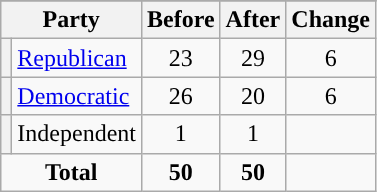<table class="wikitable" style="text-align:center;">
<tr>
</tr>
<tr>
<th colspan=2>Party</th>
<th>Before</th>
<th>After</th>
<th>Change</th>
</tr>
<tr>
<th style="background-color:"></th>
<td style="text-align:left;"><a href='#'>Republican</a></td>
<td>23</td>
<td>29</td>
<td> 6</td>
</tr>
<tr>
<th style="background-color:"></th>
<td style="text-align:left;"><a href='#'>Democratic</a></td>
<td>26</td>
<td>20</td>
<td> 6</td>
</tr>
<tr>
<th style="background-color:"></th>
<td style="text-align:left;">Independent</td>
<td>1</td>
<td>1</td>
<td></td>
</tr>
<tr>
<td colspan=2><strong>Total</strong></td>
<td><strong>50</strong></td>
<td><strong>50</strong></td>
<td></td>
</tr>
</table>
